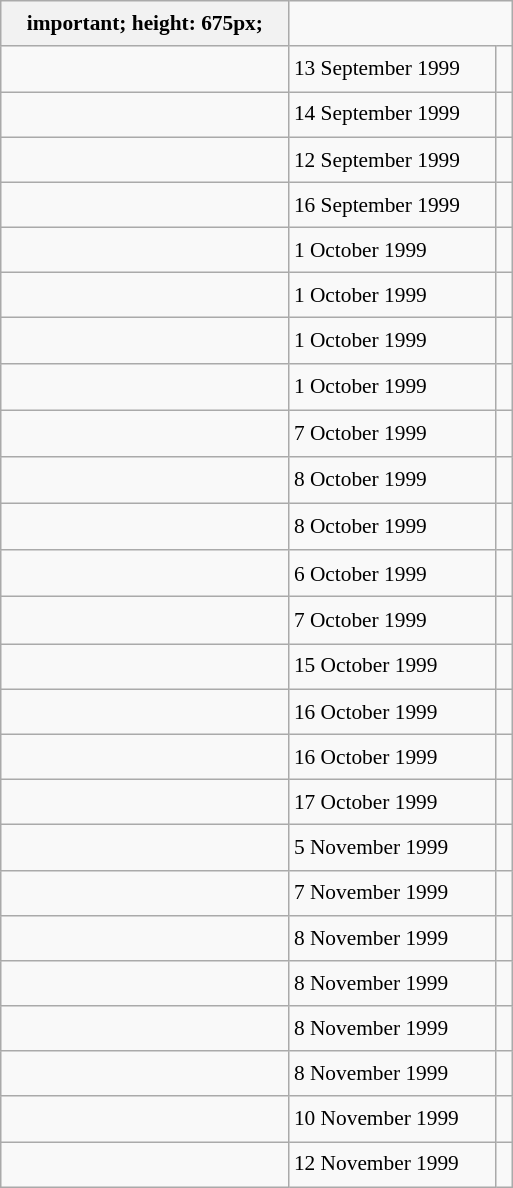<table class="wikitable" style="font-size: 89%; float: left; width: 24em; margin-right: 1em; line-height: 1.65em">
<tr>
<th>important; height: 675px;</th>
</tr>
<tr>
<td></td>
<td>13 September 1999</td>
<td><small></small></td>
</tr>
<tr>
<td></td>
<td>14 September 1999</td>
<td><small></small></td>
</tr>
<tr>
<td></td>
<td>12 September 1999</td>
<td><small></small></td>
</tr>
<tr>
<td></td>
<td>16 September 1999</td>
<td><small></small></td>
</tr>
<tr>
<td></td>
<td>1 October 1999</td>
<td><small></small></td>
</tr>
<tr>
<td></td>
<td>1 October 1999</td>
<td><small></small></td>
</tr>
<tr>
<td></td>
<td>1 October 1999</td>
<td><small></small></td>
</tr>
<tr>
<td></td>
<td>1 October 1999</td>
<td><small></small> </td>
</tr>
<tr>
<td></td>
<td>7 October 1999</td>
<td><small></small> </td>
</tr>
<tr>
<td></td>
<td>8 October 1999</td>
<td><small></small> </td>
</tr>
<tr>
<td></td>
<td>8 October 1999</td>
<td><small></small> </td>
</tr>
<tr>
<td></td>
<td>6 October 1999</td>
<td><small></small> </td>
</tr>
<tr>
<td></td>
<td>7 October 1999</td>
<td><small></small> </td>
</tr>
<tr>
<td></td>
<td>15 October 1999</td>
<td><small></small></td>
</tr>
<tr>
<td></td>
<td>16 October 1999</td>
<td><small></small></td>
</tr>
<tr>
<td></td>
<td>16 October 1999</td>
<td><small></small></td>
</tr>
<tr>
<td></td>
<td>17 October 1999</td>
<td><small></small></td>
</tr>
<tr>
<td></td>
<td>5 November 1999</td>
<td><small></small></td>
</tr>
<tr>
<td></td>
<td>7 November 1999</td>
<td><small></small></td>
</tr>
<tr>
<td></td>
<td>8 November 1999</td>
<td><small></small></td>
</tr>
<tr>
<td></td>
<td>8 November 1999</td>
<td><small></small></td>
</tr>
<tr>
<td></td>
<td>8 November 1999</td>
<td><small></small></td>
</tr>
<tr>
<td></td>
<td>8 November 1999</td>
<td><small></small></td>
</tr>
<tr>
<td></td>
<td>10 November 1999</td>
<td><small></small></td>
</tr>
<tr>
<td></td>
<td>12 November 1999</td>
<td><small></small></td>
</tr>
</table>
